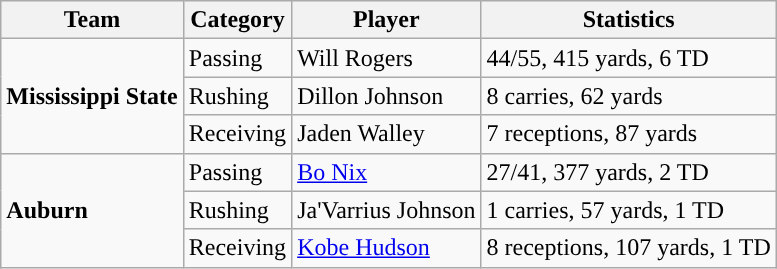<table class="wikitable" style="float: right;">
<tr>
<th>Team</th>
<th>Category</th>
<th>Player</th>
<th>Statistics</th>
</tr>
<tr>
<td rowspan=3><strong>Mississippi State</strong></td>
<td>Passing</td>
<td>Will Rogers</td>
<td>44/55, 415 yards, 6 TD</td>
</tr>
<tr>
<td>Rushing</td>
<td>Dillon Johnson</td>
<td>8 carries, 62 yards</td>
</tr>
<tr>
<td>Receiving</td>
<td>Jaden Walley</td>
<td>7 receptions, 87 yards</td>
</tr>
<tr>
<td rowspan=3><strong>Auburn</strong></td>
<td>Passing</td>
<td><a href='#'>Bo Nix</a></td>
<td>27/41, 377 yards, 2 TD</td>
</tr>
<tr>
<td>Rushing</td>
<td>Ja'Varrius Johnson</td>
<td>1 carries, 57 yards, 1 TD</td>
</tr>
<tr>
<td>Receiving</td>
<td><a href='#'>Kobe Hudson</a></td>
<td>8 receptions, 107 yards, 1 TD</td>
</tr>
</table>
